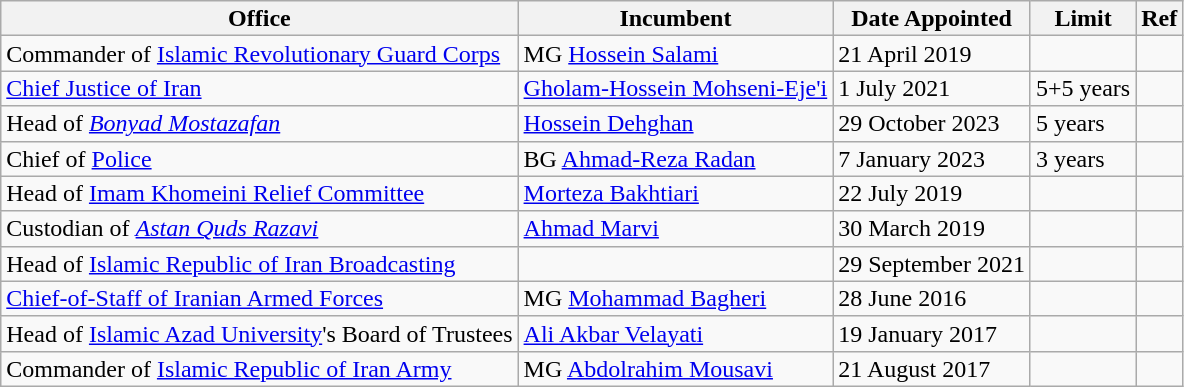<table class="wikitable" style="text-align:left; font-size:100%; line-height:16px;">
<tr>
<th>Office</th>
<th>Incumbent</th>
<th>Date Appointed</th>
<th>Limit</th>
<th>Ref</th>
</tr>
<tr>
<td>Commander of <a href='#'>Islamic Revolutionary Guard Corps</a></td>
<td>MG <a href='#'>Hossein Salami</a></td>
<td>21 April 2019</td>
<td></td>
<td></td>
</tr>
<tr>
<td><a href='#'>Chief Justice of Iran</a></td>
<td><a href='#'>Gholam-Hossein Mohseni-Eje'i</a></td>
<td>1 July 2021</td>
<td>5+5 years</td>
<td></td>
</tr>
<tr>
<td>Head of <em><a href='#'>Bonyad Mostazafan</a></em></td>
<td><a href='#'>Hossein Dehghan</a></td>
<td>29 October 2023</td>
<td>5 years</td>
<td></td>
</tr>
<tr>
<td>Chief of <a href='#'>Police</a></td>
<td>BG <a href='#'>Ahmad-Reza Radan</a></td>
<td>7 January 2023</td>
<td>3 years</td>
<td></td>
</tr>
<tr>
<td>Head of <a href='#'>Imam Khomeini Relief Committee</a></td>
<td><a href='#'>Morteza Bakhtiari</a></td>
<td>22 July 2019</td>
<td></td>
<td></td>
</tr>
<tr>
<td>Custodian of <em><a href='#'>Astan Quds Razavi</a></em></td>
<td><a href='#'>Ahmad Marvi</a></td>
<td>30 March 2019</td>
<td></td>
<td></td>
</tr>
<tr>
<td>Head of <a href='#'>Islamic Republic of Iran Broadcasting</a></td>
<td></td>
<td>29 September 2021</td>
<td></td>
<td></td>
</tr>
<tr>
<td><a href='#'>Chief-of-Staff of Iranian Armed Forces</a></td>
<td>MG <a href='#'>Mohammad Bagheri</a></td>
<td>28 June 2016</td>
<td></td>
<td></td>
</tr>
<tr>
<td>Head of <a href='#'>Islamic Azad University</a>'s Board of Trustees</td>
<td><a href='#'>Ali Akbar Velayati</a></td>
<td>19 January 2017</td>
<td></td>
<td></td>
</tr>
<tr>
<td>Commander of <a href='#'>Islamic Republic of Iran Army</a></td>
<td>MG <a href='#'>Abdolrahim Mousavi</a></td>
<td>21 August 2017</td>
<td></td>
<td></td>
</tr>
</table>
